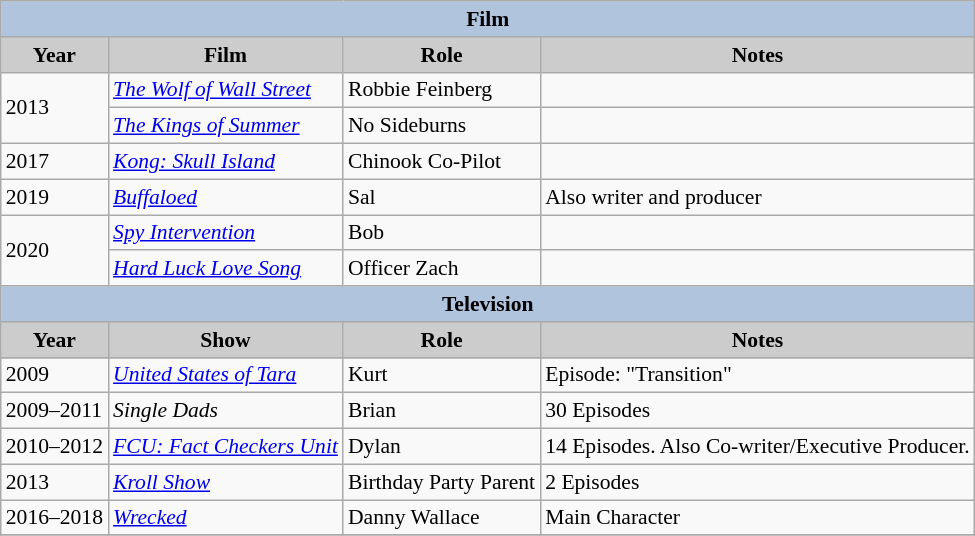<table class="wikitable" style="font-size:90%">
<tr style="text-align:center;">
<th colspan=4 style="background:#B0C4DE;">Film</th>
</tr>
<tr style="text-align:center;">
<th style="background:#ccc;">Year</th>
<th style="background:#ccc;">Film</th>
<th style="background:#ccc;">Role</th>
<th style="background:#ccc;">Notes</th>
</tr>
<tr>
<td rowspan="2">2013</td>
<td><em><a href='#'>The Wolf of Wall Street</a></em></td>
<td>Robbie Feinberg</td>
<td></td>
</tr>
<tr>
<td><em><a href='#'>The Kings of Summer</a></em></td>
<td>No Sideburns</td>
<td></td>
</tr>
<tr>
<td>2017</td>
<td><em><a href='#'>Kong: Skull Island</a></em></td>
<td>Chinook Co-Pilot</td>
<td></td>
</tr>
<tr>
<td>2019</td>
<td><em><a href='#'>Buffaloed</a></em></td>
<td>Sal</td>
<td>Also writer and producer</td>
</tr>
<tr>
<td rowspan="2">2020</td>
<td><em><a href='#'>Spy Intervention</a></em></td>
<td>Bob</td>
<td></td>
</tr>
<tr>
<td><em><a href='#'>Hard Luck Love Song</a></em></td>
<td>Officer Zach</td>
<td></td>
</tr>
<tr style="text-align:center;">
<th colspan=4 style="background:#B0C4DE;">Television</th>
</tr>
<tr style="text-align:center;">
<th style="background:#ccc;">Year</th>
<th style="background:#ccc;">Show</th>
<th style="background:#ccc;">Role</th>
<th style="background:#ccc;">Notes</th>
</tr>
<tr>
</tr>
<tr>
<td>2009</td>
<td><em><a href='#'>United States of Tara</a></em></td>
<td>Kurt</td>
<td>Episode: "Transition"</td>
</tr>
<tr>
<td>2009–2011</td>
<td><em>Single Dads</em></td>
<td>Brian</td>
<td>30 Episodes</td>
</tr>
<tr>
<td>2010–2012</td>
<td><em><a href='#'>FCU: Fact Checkers Unit</a></em></td>
<td>Dylan</td>
<td>14 Episodes. Also Co-writer/Executive Producer.</td>
</tr>
<tr>
<td>2013</td>
<td><em><a href='#'>Kroll Show</a></em></td>
<td>Birthday Party Parent</td>
<td>2 Episodes</td>
</tr>
<tr>
<td>2016–2018</td>
<td><em><a href='#'>Wrecked</a></em></td>
<td>Danny Wallace</td>
<td>Main Character</td>
</tr>
<tr>
</tr>
</table>
